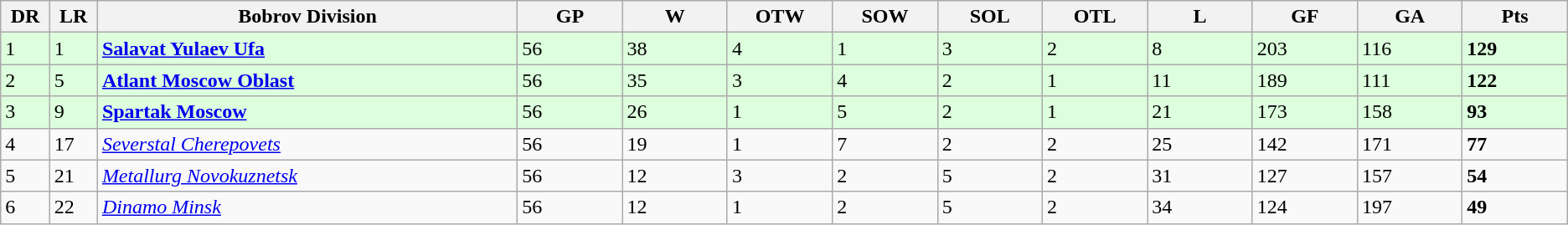<table class="wikitable sortable">
<tr>
<th bgcolor="#DDDDFF" width="2%">DR</th>
<th bgcolor="#DDDDFF" width="2%">LR</th>
<th bgcolor="#DDDDFF" width="20%">Bobrov Division</th>
<th bgcolor="#DDDDFF" width="5%">GP</th>
<th bgcolor="#DDDDFF" width="5%">W</th>
<th bgcolor="#DDDDFF" width="5%">OTW</th>
<th bgcolor="#DDDDFF" width="5%">SOW</th>
<th bgcolor="#DDDDFF" width="5%">SOL</th>
<th bgcolor="#DDDDFF" width="5%">OTL</th>
<th bgcolor="#DDDDFF" width="5%">L</th>
<th bgcolor="#DDDDFF" width="5%">GF</th>
<th bgcolor="#DDDDFF" width="5%">GA</th>
<th bgcolor="#DDDDFF" width="5%">Pts</th>
</tr>
<tr bgcolor="#DDFFDD">
<td style="text-align:left;">1</td>
<td>1</td>
<td> <strong><a href='#'>Salavat Yulaev Ufa</a></strong></td>
<td>56</td>
<td>38</td>
<td>4</td>
<td>1</td>
<td>3</td>
<td>2</td>
<td>8</td>
<td>203</td>
<td>116</td>
<td><strong>129</strong></td>
</tr>
<tr bgcolor="#DDFFDD">
<td style="text-align:left;">2</td>
<td>5</td>
<td> <strong><a href='#'>Atlant Moscow Oblast</a></strong></td>
<td>56</td>
<td>35</td>
<td>3</td>
<td>4</td>
<td>2</td>
<td>1</td>
<td>11</td>
<td>189</td>
<td>111</td>
<td><strong>122</strong></td>
</tr>
<tr bgcolor="#DDFFDD">
<td style="text-align:left;">3</td>
<td>9</td>
<td> <strong><a href='#'>Spartak Moscow</a></strong></td>
<td>56</td>
<td>26</td>
<td>1</td>
<td>5</td>
<td>2</td>
<td>1</td>
<td>21</td>
<td>173</td>
<td>158</td>
<td><strong>93</strong></td>
</tr>
<tr>
<td style="text-align:left;">4</td>
<td>17</td>
<td> <em><a href='#'>Severstal Cherepovets</a></em></td>
<td>56</td>
<td>19</td>
<td>1</td>
<td>7</td>
<td>2</td>
<td>2</td>
<td>25</td>
<td>142</td>
<td>171</td>
<td><strong>77</strong></td>
</tr>
<tr>
<td style="text-align:left;">5</td>
<td>21</td>
<td> <em><a href='#'>Metallurg Novokuznetsk</a></em></td>
<td>56</td>
<td>12</td>
<td>3</td>
<td>2</td>
<td>5</td>
<td>2</td>
<td>31</td>
<td>127</td>
<td>157</td>
<td><strong>54</strong></td>
</tr>
<tr>
<td style="text-align:left;">6</td>
<td>22</td>
<td> <em><a href='#'>Dinamo Minsk</a></em></td>
<td>56</td>
<td>12</td>
<td>1</td>
<td>2</td>
<td>5</td>
<td>2</td>
<td>34</td>
<td>124</td>
<td>197</td>
<td><strong>49</strong></td>
</tr>
</table>
